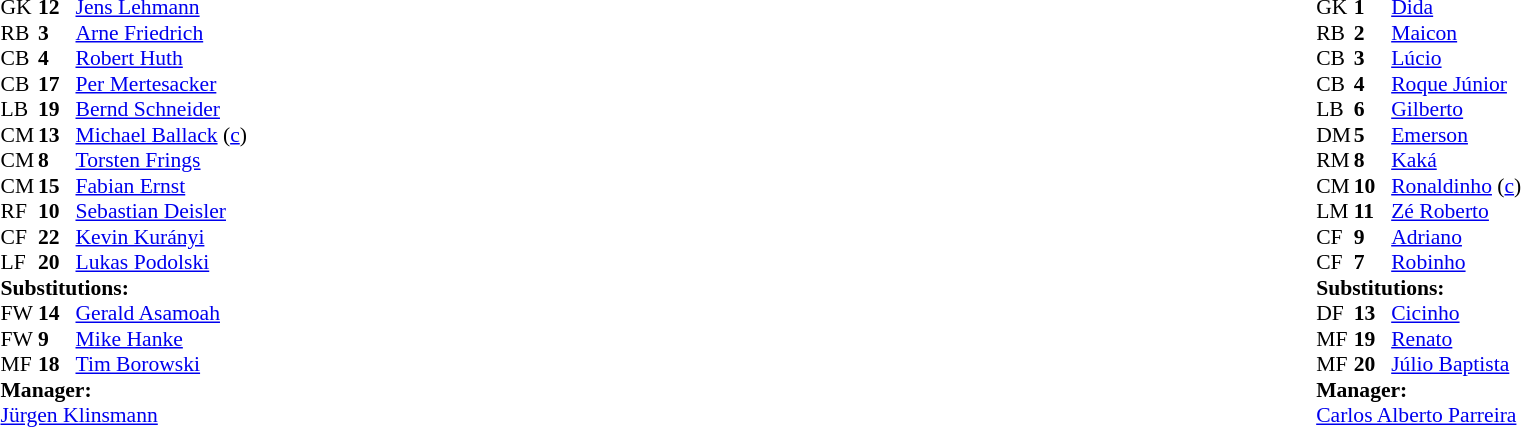<table width="100%">
<tr>
<td valign="top" width="50%"><br><table style="font-size: 90%" cellspacing="0" cellpadding="0">
<tr>
<th width="25"></th>
<th width="25"></th>
</tr>
<tr>
<td>GK</td>
<td><strong>12</strong></td>
<td><a href='#'>Jens Lehmann</a></td>
</tr>
<tr>
<td>RB</td>
<td><strong>3</strong></td>
<td><a href='#'>Arne Friedrich</a></td>
</tr>
<tr>
<td>CB</td>
<td><strong>4</strong></td>
<td><a href='#'>Robert Huth</a></td>
</tr>
<tr>
<td>CB</td>
<td><strong>17</strong></td>
<td><a href='#'>Per Mertesacker</a></td>
</tr>
<tr>
<td>LB</td>
<td><strong>19</strong></td>
<td><a href='#'>Bernd Schneider</a></td>
</tr>
<tr>
<td>CM</td>
<td><strong>13</strong></td>
<td><a href='#'>Michael Ballack</a> (<a href='#'>c</a>)</td>
</tr>
<tr>
<td>CM</td>
<td><strong>8</strong></td>
<td><a href='#'>Torsten Frings</a></td>
</tr>
<tr>
<td>CM</td>
<td><strong>15</strong></td>
<td><a href='#'>Fabian Ernst</a></td>
<td></td>
<td></td>
</tr>
<tr>
<td>RF</td>
<td><strong>10</strong></td>
<td><a href='#'>Sebastian Deisler</a></td>
<td></td>
<td></td>
</tr>
<tr>
<td>CF</td>
<td><strong>22</strong></td>
<td><a href='#'>Kevin Kurányi</a></td>
<td></td>
<td></td>
</tr>
<tr>
<td>LF</td>
<td><strong>20</strong></td>
<td><a href='#'>Lukas Podolski</a></td>
</tr>
<tr>
<td colspan=3><strong>Substitutions:</strong></td>
</tr>
<tr>
<td>FW</td>
<td><strong>14</strong></td>
<td><a href='#'>Gerald Asamoah</a></td>
<td></td>
<td></td>
</tr>
<tr>
<td>FW</td>
<td><strong>9</strong></td>
<td><a href='#'>Mike Hanke</a></td>
<td></td>
<td></td>
</tr>
<tr>
<td>MF</td>
<td><strong>18</strong></td>
<td><a href='#'>Tim Borowski</a></td>
<td></td>
<td></td>
</tr>
<tr>
<td colspan=3><strong>Manager:</strong></td>
</tr>
<tr>
<td colspan=3><a href='#'>Jürgen Klinsmann</a></td>
</tr>
</table>
</td>
<td valign="top"></td>
<td valign="top" width="50%"><br><table style="font-size: 90%" cellspacing="0" cellpadding="0" align="center">
<tr>
<th width=25></th>
<th width=25></th>
</tr>
<tr>
<td>GK</td>
<td><strong>1</strong></td>
<td><a href='#'>Dida</a></td>
</tr>
<tr>
<td>RB</td>
<td><strong>2</strong></td>
<td><a href='#'>Maicon</a></td>
<td></td>
<td></td>
</tr>
<tr>
<td>CB</td>
<td><strong>3</strong></td>
<td><a href='#'>Lúcio</a></td>
</tr>
<tr>
<td>CB</td>
<td><strong>4</strong></td>
<td><a href='#'>Roque Júnior</a></td>
<td></td>
</tr>
<tr>
<td>LB</td>
<td><strong>6</strong></td>
<td><a href='#'>Gilberto</a></td>
</tr>
<tr>
<td>DM</td>
<td><strong>5</strong></td>
<td><a href='#'>Emerson</a></td>
<td></td>
</tr>
<tr>
<td>RM</td>
<td><strong>8</strong></td>
<td><a href='#'>Kaká</a></td>
<td></td>
<td></td>
</tr>
<tr>
<td>CM</td>
<td><strong>10</strong></td>
<td><a href='#'>Ronaldinho</a> (<a href='#'>c</a>)</td>
</tr>
<tr>
<td>LM</td>
<td><strong>11</strong></td>
<td><a href='#'>Zé Roberto</a></td>
</tr>
<tr>
<td>CF</td>
<td><strong>9</strong></td>
<td><a href='#'>Adriano</a></td>
<td></td>
</tr>
<tr>
<td>CF</td>
<td><strong>7</strong></td>
<td><a href='#'>Robinho</a></td>
<td></td>
<td></td>
</tr>
<tr>
<td colspan=3><strong>Substitutions:</strong></td>
</tr>
<tr>
<td>DF</td>
<td><strong>13</strong></td>
<td><a href='#'>Cicinho</a></td>
<td></td>
<td></td>
</tr>
<tr>
<td>MF</td>
<td><strong>19</strong></td>
<td><a href='#'>Renato</a></td>
<td></td>
<td></td>
</tr>
<tr>
<td>MF</td>
<td><strong>20</strong></td>
<td><a href='#'>Júlio Baptista</a></td>
<td></td>
<td></td>
</tr>
<tr>
<td colspan=3><strong>Manager:</strong></td>
</tr>
<tr>
<td colspan=3><a href='#'>Carlos Alberto Parreira</a></td>
</tr>
</table>
</td>
</tr>
</table>
